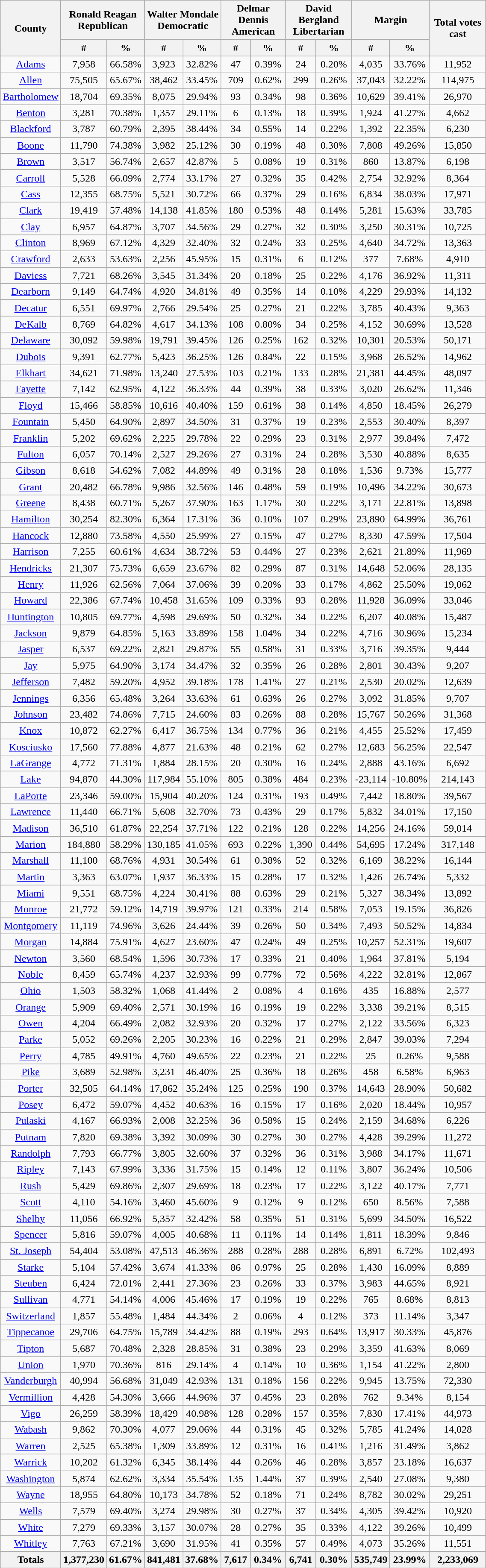<table width="60%"  class="wikitable sortable" style="text-align:center">
<tr>
<th colspan="1" rowspan="2">County</th>
<th style="text-align:center;" colspan="2">Ronald Reagan<br>Republican</th>
<th style="text-align:center;" colspan="2">Walter Mondale<br>Democratic</th>
<th style="text-align:center;" colspan="2">Delmar Dennis<br>American</th>
<th style="text-align:center;" colspan="2">David Bergland<br>Libertarian</th>
<th style="text-align:center;" colspan="2">Margin</th>
<th colspan="1" rowspan="2" style="text-align:center;">Total votes cast</th>
</tr>
<tr>
<th style="text-align:center;" data-sort-type="number">#</th>
<th style="text-align:center;" data-sort-type="number">%</th>
<th style="text-align:center;" data-sort-type="number">#</th>
<th style="text-align:center;" data-sort-type="number">%</th>
<th style="text-align:center;" data-sort-type="number">#</th>
<th style="text-align:center;" data-sort-type="number">%</th>
<th style="text-align:center;" data-sort-type="number">#</th>
<th style="text-align:center;" data-sort-type="number">%</th>
<th style="text-align:center;" data-sort-type="number">#</th>
<th style="text-align:center;" data-sort-type="number">%</th>
</tr>
<tr style="text-align:center;">
<td><a href='#'>Adams</a></td>
<td>7,958</td>
<td>66.58%</td>
<td>3,923</td>
<td>32.82%</td>
<td>47</td>
<td>0.39%</td>
<td>24</td>
<td>0.20%</td>
<td>4,035</td>
<td>33.76%</td>
<td>11,952</td>
</tr>
<tr style="text-align:center;">
<td><a href='#'>Allen</a></td>
<td>75,505</td>
<td>65.67%</td>
<td>38,462</td>
<td>33.45%</td>
<td>709</td>
<td>0.62%</td>
<td>299</td>
<td>0.26%</td>
<td>37,043</td>
<td>32.22%</td>
<td>114,975</td>
</tr>
<tr style="text-align:center;">
<td><a href='#'>Bartholomew</a></td>
<td>18,704</td>
<td>69.35%</td>
<td>8,075</td>
<td>29.94%</td>
<td>93</td>
<td>0.34%</td>
<td>98</td>
<td>0.36%</td>
<td>10,629</td>
<td>39.41%</td>
<td>26,970</td>
</tr>
<tr style="text-align:center;">
<td><a href='#'>Benton</a></td>
<td>3,281</td>
<td>70.38%</td>
<td>1,357</td>
<td>29.11%</td>
<td>6</td>
<td>0.13%</td>
<td>18</td>
<td>0.39%</td>
<td>1,924</td>
<td>41.27%</td>
<td>4,662</td>
</tr>
<tr style="text-align:center;">
<td><a href='#'>Blackford</a></td>
<td>3,787</td>
<td>60.79%</td>
<td>2,395</td>
<td>38.44%</td>
<td>34</td>
<td>0.55%</td>
<td>14</td>
<td>0.22%</td>
<td>1,392</td>
<td>22.35%</td>
<td>6,230</td>
</tr>
<tr style="text-align:center;">
<td><a href='#'>Boone</a></td>
<td>11,790</td>
<td>74.38%</td>
<td>3,982</td>
<td>25.12%</td>
<td>30</td>
<td>0.19%</td>
<td>48</td>
<td>0.30%</td>
<td>7,808</td>
<td>49.26%</td>
<td>15,850</td>
</tr>
<tr style="text-align:center;">
<td><a href='#'>Brown</a></td>
<td>3,517</td>
<td>56.74%</td>
<td>2,657</td>
<td>42.87%</td>
<td>5</td>
<td>0.08%</td>
<td>19</td>
<td>0.31%</td>
<td>860</td>
<td>13.87%</td>
<td>6,198</td>
</tr>
<tr style="text-align:center;">
<td><a href='#'>Carroll</a></td>
<td>5,528</td>
<td>66.09%</td>
<td>2,774</td>
<td>33.17%</td>
<td>27</td>
<td>0.32%</td>
<td>35</td>
<td>0.42%</td>
<td>2,754</td>
<td>32.92%</td>
<td>8,364</td>
</tr>
<tr style="text-align:center;">
<td><a href='#'>Cass</a></td>
<td>12,355</td>
<td>68.75%</td>
<td>5,521</td>
<td>30.72%</td>
<td>66</td>
<td>0.37%</td>
<td>29</td>
<td>0.16%</td>
<td>6,834</td>
<td>38.03%</td>
<td>17,971</td>
</tr>
<tr style="text-align:center;">
<td><a href='#'>Clark</a></td>
<td>19,419</td>
<td>57.48%</td>
<td>14,138</td>
<td>41.85%</td>
<td>180</td>
<td>0.53%</td>
<td>48</td>
<td>0.14%</td>
<td>5,281</td>
<td>15.63%</td>
<td>33,785</td>
</tr>
<tr style="text-align:center;">
<td><a href='#'>Clay</a></td>
<td>6,957</td>
<td>64.87%</td>
<td>3,707</td>
<td>34.56%</td>
<td>29</td>
<td>0.27%</td>
<td>32</td>
<td>0.30%</td>
<td>3,250</td>
<td>30.31%</td>
<td>10,725</td>
</tr>
<tr style="text-align:center;">
<td><a href='#'>Clinton</a></td>
<td>8,969</td>
<td>67.12%</td>
<td>4,329</td>
<td>32.40%</td>
<td>32</td>
<td>0.24%</td>
<td>33</td>
<td>0.25%</td>
<td>4,640</td>
<td>34.72%</td>
<td>13,363</td>
</tr>
<tr style="text-align:center;">
<td><a href='#'>Crawford</a></td>
<td>2,633</td>
<td>53.63%</td>
<td>2,256</td>
<td>45.95%</td>
<td>15</td>
<td>0.31%</td>
<td>6</td>
<td>0.12%</td>
<td>377</td>
<td>7.68%</td>
<td>4,910</td>
</tr>
<tr style="text-align:center;">
<td><a href='#'>Daviess</a></td>
<td>7,721</td>
<td>68.26%</td>
<td>3,545</td>
<td>31.34%</td>
<td>20</td>
<td>0.18%</td>
<td>25</td>
<td>0.22%</td>
<td>4,176</td>
<td>36.92%</td>
<td>11,311</td>
</tr>
<tr style="text-align:center;">
<td><a href='#'>Dearborn</a></td>
<td>9,149</td>
<td>64.74%</td>
<td>4,920</td>
<td>34.81%</td>
<td>49</td>
<td>0.35%</td>
<td>14</td>
<td>0.10%</td>
<td>4,229</td>
<td>29.93%</td>
<td>14,132</td>
</tr>
<tr style="text-align:center;">
<td><a href='#'>Decatur</a></td>
<td>6,551</td>
<td>69.97%</td>
<td>2,766</td>
<td>29.54%</td>
<td>25</td>
<td>0.27%</td>
<td>21</td>
<td>0.22%</td>
<td>3,785</td>
<td>40.43%</td>
<td>9,363</td>
</tr>
<tr style="text-align:center;">
<td><a href='#'>DeKalb</a></td>
<td>8,769</td>
<td>64.82%</td>
<td>4,617</td>
<td>34.13%</td>
<td>108</td>
<td>0.80%</td>
<td>34</td>
<td>0.25%</td>
<td>4,152</td>
<td>30.69%</td>
<td>13,528</td>
</tr>
<tr style="text-align:center;">
<td><a href='#'>Delaware</a></td>
<td>30,092</td>
<td>59.98%</td>
<td>19,791</td>
<td>39.45%</td>
<td>126</td>
<td>0.25%</td>
<td>162</td>
<td>0.32%</td>
<td>10,301</td>
<td>20.53%</td>
<td>50,171</td>
</tr>
<tr style="text-align:center;">
<td><a href='#'>Dubois</a></td>
<td>9,391</td>
<td>62.77%</td>
<td>5,423</td>
<td>36.25%</td>
<td>126</td>
<td>0.84%</td>
<td>22</td>
<td>0.15%</td>
<td>3,968</td>
<td>26.52%</td>
<td>14,962</td>
</tr>
<tr style="text-align:center;">
<td><a href='#'>Elkhart</a></td>
<td>34,621</td>
<td>71.98%</td>
<td>13,240</td>
<td>27.53%</td>
<td>103</td>
<td>0.21%</td>
<td>133</td>
<td>0.28%</td>
<td>21,381</td>
<td>44.45%</td>
<td>48,097</td>
</tr>
<tr style="text-align:center;">
<td><a href='#'>Fayette</a></td>
<td>7,142</td>
<td>62.95%</td>
<td>4,122</td>
<td>36.33%</td>
<td>44</td>
<td>0.39%</td>
<td>38</td>
<td>0.33%</td>
<td>3,020</td>
<td>26.62%</td>
<td>11,346</td>
</tr>
<tr style="text-align:center;">
<td><a href='#'>Floyd</a></td>
<td>15,466</td>
<td>58.85%</td>
<td>10,616</td>
<td>40.40%</td>
<td>159</td>
<td>0.61%</td>
<td>38</td>
<td>0.14%</td>
<td>4,850</td>
<td>18.45%</td>
<td>26,279</td>
</tr>
<tr style="text-align:center;">
<td><a href='#'>Fountain</a></td>
<td>5,450</td>
<td>64.90%</td>
<td>2,897</td>
<td>34.50%</td>
<td>31</td>
<td>0.37%</td>
<td>19</td>
<td>0.23%</td>
<td>2,553</td>
<td>30.40%</td>
<td>8,397</td>
</tr>
<tr style="text-align:center;">
<td><a href='#'>Franklin</a></td>
<td>5,202</td>
<td>69.62%</td>
<td>2,225</td>
<td>29.78%</td>
<td>22</td>
<td>0.29%</td>
<td>23</td>
<td>0.31%</td>
<td>2,977</td>
<td>39.84%</td>
<td>7,472</td>
</tr>
<tr style="text-align:center;">
<td><a href='#'>Fulton</a></td>
<td>6,057</td>
<td>70.14%</td>
<td>2,527</td>
<td>29.26%</td>
<td>27</td>
<td>0.31%</td>
<td>24</td>
<td>0.28%</td>
<td>3,530</td>
<td>40.88%</td>
<td>8,635</td>
</tr>
<tr style="text-align:center;">
<td><a href='#'>Gibson</a></td>
<td>8,618</td>
<td>54.62%</td>
<td>7,082</td>
<td>44.89%</td>
<td>49</td>
<td>0.31%</td>
<td>28</td>
<td>0.18%</td>
<td>1,536</td>
<td>9.73%</td>
<td>15,777</td>
</tr>
<tr style="text-align:center;">
<td><a href='#'>Grant</a></td>
<td>20,482</td>
<td>66.78%</td>
<td>9,986</td>
<td>32.56%</td>
<td>146</td>
<td>0.48%</td>
<td>59</td>
<td>0.19%</td>
<td>10,496</td>
<td>34.22%</td>
<td>30,673</td>
</tr>
<tr style="text-align:center;">
<td><a href='#'>Greene</a></td>
<td>8,438</td>
<td>60.71%</td>
<td>5,267</td>
<td>37.90%</td>
<td>163</td>
<td>1.17%</td>
<td>30</td>
<td>0.22%</td>
<td>3,171</td>
<td>22.81%</td>
<td>13,898</td>
</tr>
<tr style="text-align:center;">
<td><a href='#'>Hamilton</a></td>
<td>30,254</td>
<td>82.30%</td>
<td>6,364</td>
<td>17.31%</td>
<td>36</td>
<td>0.10%</td>
<td>107</td>
<td>0.29%</td>
<td>23,890</td>
<td>64.99%</td>
<td>36,761</td>
</tr>
<tr style="text-align:center;">
<td><a href='#'>Hancock</a></td>
<td>12,880</td>
<td>73.58%</td>
<td>4,550</td>
<td>25.99%</td>
<td>27</td>
<td>0.15%</td>
<td>47</td>
<td>0.27%</td>
<td>8,330</td>
<td>47.59%</td>
<td>17,504</td>
</tr>
<tr style="text-align:center;">
<td><a href='#'>Harrison</a></td>
<td>7,255</td>
<td>60.61%</td>
<td>4,634</td>
<td>38.72%</td>
<td>53</td>
<td>0.44%</td>
<td>27</td>
<td>0.23%</td>
<td>2,621</td>
<td>21.89%</td>
<td>11,969</td>
</tr>
<tr style="text-align:center;">
<td><a href='#'>Hendricks</a></td>
<td>21,307</td>
<td>75.73%</td>
<td>6,659</td>
<td>23.67%</td>
<td>82</td>
<td>0.29%</td>
<td>87</td>
<td>0.31%</td>
<td>14,648</td>
<td>52.06%</td>
<td>28,135</td>
</tr>
<tr style="text-align:center;">
<td><a href='#'>Henry</a></td>
<td>11,926</td>
<td>62.56%</td>
<td>7,064</td>
<td>37.06%</td>
<td>39</td>
<td>0.20%</td>
<td>33</td>
<td>0.17%</td>
<td>4,862</td>
<td>25.50%</td>
<td>19,062</td>
</tr>
<tr style="text-align:center;">
<td><a href='#'>Howard</a></td>
<td>22,386</td>
<td>67.74%</td>
<td>10,458</td>
<td>31.65%</td>
<td>109</td>
<td>0.33%</td>
<td>93</td>
<td>0.28%</td>
<td>11,928</td>
<td>36.09%</td>
<td>33,046</td>
</tr>
<tr style="text-align:center;">
<td><a href='#'>Huntington</a></td>
<td>10,805</td>
<td>69.77%</td>
<td>4,598</td>
<td>29.69%</td>
<td>50</td>
<td>0.32%</td>
<td>34</td>
<td>0.22%</td>
<td>6,207</td>
<td>40.08%</td>
<td>15,487</td>
</tr>
<tr style="text-align:center;">
<td><a href='#'>Jackson</a></td>
<td>9,879</td>
<td>64.85%</td>
<td>5,163</td>
<td>33.89%</td>
<td>158</td>
<td>1.04%</td>
<td>34</td>
<td>0.22%</td>
<td>4,716</td>
<td>30.96%</td>
<td>15,234</td>
</tr>
<tr style="text-align:center;">
<td><a href='#'>Jasper</a></td>
<td>6,537</td>
<td>69.22%</td>
<td>2,821</td>
<td>29.87%</td>
<td>55</td>
<td>0.58%</td>
<td>31</td>
<td>0.33%</td>
<td>3,716</td>
<td>39.35%</td>
<td>9,444</td>
</tr>
<tr style="text-align:center;">
<td><a href='#'>Jay</a></td>
<td>5,975</td>
<td>64.90%</td>
<td>3,174</td>
<td>34.47%</td>
<td>32</td>
<td>0.35%</td>
<td>26</td>
<td>0.28%</td>
<td>2,801</td>
<td>30.43%</td>
<td>9,207</td>
</tr>
<tr style="text-align:center;">
<td><a href='#'>Jefferson</a></td>
<td>7,482</td>
<td>59.20%</td>
<td>4,952</td>
<td>39.18%</td>
<td>178</td>
<td>1.41%</td>
<td>27</td>
<td>0.21%</td>
<td>2,530</td>
<td>20.02%</td>
<td>12,639</td>
</tr>
<tr style="text-align:center;">
<td><a href='#'>Jennings</a></td>
<td>6,356</td>
<td>65.48%</td>
<td>3,264</td>
<td>33.63%</td>
<td>61</td>
<td>0.63%</td>
<td>26</td>
<td>0.27%</td>
<td>3,092</td>
<td>31.85%</td>
<td>9,707</td>
</tr>
<tr style="text-align:center;">
<td><a href='#'>Johnson</a></td>
<td>23,482</td>
<td>74.86%</td>
<td>7,715</td>
<td>24.60%</td>
<td>83</td>
<td>0.26%</td>
<td>88</td>
<td>0.28%</td>
<td>15,767</td>
<td>50.26%</td>
<td>31,368</td>
</tr>
<tr style="text-align:center;">
<td><a href='#'>Knox</a></td>
<td>10,872</td>
<td>62.27%</td>
<td>6,417</td>
<td>36.75%</td>
<td>134</td>
<td>0.77%</td>
<td>36</td>
<td>0.21%</td>
<td>4,455</td>
<td>25.52%</td>
<td>17,459</td>
</tr>
<tr style="text-align:center;">
<td><a href='#'>Kosciusko</a></td>
<td>17,560</td>
<td>77.88%</td>
<td>4,877</td>
<td>21.63%</td>
<td>48</td>
<td>0.21%</td>
<td>62</td>
<td>0.27%</td>
<td>12,683</td>
<td>56.25%</td>
<td>22,547</td>
</tr>
<tr style="text-align:center;">
<td><a href='#'>LaGrange</a></td>
<td>4,772</td>
<td>71.31%</td>
<td>1,884</td>
<td>28.15%</td>
<td>20</td>
<td>0.30%</td>
<td>16</td>
<td>0.24%</td>
<td>2,888</td>
<td>43.16%</td>
<td>6,692</td>
</tr>
<tr style="text-align:center;">
<td><a href='#'>Lake</a></td>
<td>94,870</td>
<td>44.30%</td>
<td>117,984</td>
<td>55.10%</td>
<td>805</td>
<td>0.38%</td>
<td>484</td>
<td>0.23%</td>
<td>-23,114</td>
<td>-10.80%</td>
<td>214,143</td>
</tr>
<tr style="text-align:center;">
<td><a href='#'>LaPorte</a></td>
<td>23,346</td>
<td>59.00%</td>
<td>15,904</td>
<td>40.20%</td>
<td>124</td>
<td>0.31%</td>
<td>193</td>
<td>0.49%</td>
<td>7,442</td>
<td>18.80%</td>
<td>39,567</td>
</tr>
<tr style="text-align:center;">
<td><a href='#'>Lawrence</a></td>
<td>11,440</td>
<td>66.71%</td>
<td>5,608</td>
<td>32.70%</td>
<td>73</td>
<td>0.43%</td>
<td>29</td>
<td>0.17%</td>
<td>5,832</td>
<td>34.01%</td>
<td>17,150</td>
</tr>
<tr style="text-align:center;">
<td><a href='#'>Madison</a></td>
<td>36,510</td>
<td>61.87%</td>
<td>22,254</td>
<td>37.71%</td>
<td>122</td>
<td>0.21%</td>
<td>128</td>
<td>0.22%</td>
<td>14,256</td>
<td>24.16%</td>
<td>59,014</td>
</tr>
<tr style="text-align:center;">
<td><a href='#'>Marion</a></td>
<td>184,880</td>
<td>58.29%</td>
<td>130,185</td>
<td>41.05%</td>
<td>693</td>
<td>0.22%</td>
<td>1,390</td>
<td>0.44%</td>
<td>54,695</td>
<td>17.24%</td>
<td>317,148</td>
</tr>
<tr style="text-align:center;">
<td><a href='#'>Marshall</a></td>
<td>11,100</td>
<td>68.76%</td>
<td>4,931</td>
<td>30.54%</td>
<td>61</td>
<td>0.38%</td>
<td>52</td>
<td>0.32%</td>
<td>6,169</td>
<td>38.22%</td>
<td>16,144</td>
</tr>
<tr style="text-align:center;">
<td><a href='#'>Martin</a></td>
<td>3,363</td>
<td>63.07%</td>
<td>1,937</td>
<td>36.33%</td>
<td>15</td>
<td>0.28%</td>
<td>17</td>
<td>0.32%</td>
<td>1,426</td>
<td>26.74%</td>
<td>5,332</td>
</tr>
<tr style="text-align:center;">
<td><a href='#'>Miami</a></td>
<td>9,551</td>
<td>68.75%</td>
<td>4,224</td>
<td>30.41%</td>
<td>88</td>
<td>0.63%</td>
<td>29</td>
<td>0.21%</td>
<td>5,327</td>
<td>38.34%</td>
<td>13,892</td>
</tr>
<tr style="text-align:center;">
<td><a href='#'>Monroe</a></td>
<td>21,772</td>
<td>59.12%</td>
<td>14,719</td>
<td>39.97%</td>
<td>121</td>
<td>0.33%</td>
<td>214</td>
<td>0.58%</td>
<td>7,053</td>
<td>19.15%</td>
<td>36,826</td>
</tr>
<tr style="text-align:center;">
<td><a href='#'>Montgomery</a></td>
<td>11,119</td>
<td>74.96%</td>
<td>3,626</td>
<td>24.44%</td>
<td>39</td>
<td>0.26%</td>
<td>50</td>
<td>0.34%</td>
<td>7,493</td>
<td>50.52%</td>
<td>14,834</td>
</tr>
<tr style="text-align:center;">
<td><a href='#'>Morgan</a></td>
<td>14,884</td>
<td>75.91%</td>
<td>4,627</td>
<td>23.60%</td>
<td>47</td>
<td>0.24%</td>
<td>49</td>
<td>0.25%</td>
<td>10,257</td>
<td>52.31%</td>
<td>19,607</td>
</tr>
<tr style="text-align:center;">
<td><a href='#'>Newton</a></td>
<td>3,560</td>
<td>68.54%</td>
<td>1,596</td>
<td>30.73%</td>
<td>17</td>
<td>0.33%</td>
<td>21</td>
<td>0.40%</td>
<td>1,964</td>
<td>37.81%</td>
<td>5,194</td>
</tr>
<tr style="text-align:center;">
<td><a href='#'>Noble</a></td>
<td>8,459</td>
<td>65.74%</td>
<td>4,237</td>
<td>32.93%</td>
<td>99</td>
<td>0.77%</td>
<td>72</td>
<td>0.56%</td>
<td>4,222</td>
<td>32.81%</td>
<td>12,867</td>
</tr>
<tr style="text-align:center;">
<td><a href='#'>Ohio</a></td>
<td>1,503</td>
<td>58.32%</td>
<td>1,068</td>
<td>41.44%</td>
<td>2</td>
<td>0.08%</td>
<td>4</td>
<td>0.16%</td>
<td>435</td>
<td>16.88%</td>
<td>2,577</td>
</tr>
<tr style="text-align:center;">
<td><a href='#'>Orange</a></td>
<td>5,909</td>
<td>69.40%</td>
<td>2,571</td>
<td>30.19%</td>
<td>16</td>
<td>0.19%</td>
<td>19</td>
<td>0.22%</td>
<td>3,338</td>
<td>39.21%</td>
<td>8,515</td>
</tr>
<tr style="text-align:center;">
<td><a href='#'>Owen</a></td>
<td>4,204</td>
<td>66.49%</td>
<td>2,082</td>
<td>32.93%</td>
<td>20</td>
<td>0.32%</td>
<td>17</td>
<td>0.27%</td>
<td>2,122</td>
<td>33.56%</td>
<td>6,323</td>
</tr>
<tr style="text-align:center;">
<td><a href='#'>Parke</a></td>
<td>5,052</td>
<td>69.26%</td>
<td>2,205</td>
<td>30.23%</td>
<td>16</td>
<td>0.22%</td>
<td>21</td>
<td>0.29%</td>
<td>2,847</td>
<td>39.03%</td>
<td>7,294</td>
</tr>
<tr style="text-align:center;">
<td><a href='#'>Perry</a></td>
<td>4,785</td>
<td>49.91%</td>
<td>4,760</td>
<td>49.65%</td>
<td>22</td>
<td>0.23%</td>
<td>21</td>
<td>0.22%</td>
<td>25</td>
<td>0.26%</td>
<td>9,588</td>
</tr>
<tr style="text-align:center;">
<td><a href='#'>Pike</a></td>
<td>3,689</td>
<td>52.98%</td>
<td>3,231</td>
<td>46.40%</td>
<td>25</td>
<td>0.36%</td>
<td>18</td>
<td>0.26%</td>
<td>458</td>
<td>6.58%</td>
<td>6,963</td>
</tr>
<tr style="text-align:center;">
<td><a href='#'>Porter</a></td>
<td>32,505</td>
<td>64.14%</td>
<td>17,862</td>
<td>35.24%</td>
<td>125</td>
<td>0.25%</td>
<td>190</td>
<td>0.37%</td>
<td>14,643</td>
<td>28.90%</td>
<td>50,682</td>
</tr>
<tr style="text-align:center;">
<td><a href='#'>Posey</a></td>
<td>6,472</td>
<td>59.07%</td>
<td>4,452</td>
<td>40.63%</td>
<td>16</td>
<td>0.15%</td>
<td>17</td>
<td>0.16%</td>
<td>2,020</td>
<td>18.44%</td>
<td>10,957</td>
</tr>
<tr style="text-align:center;">
<td><a href='#'>Pulaski</a></td>
<td>4,167</td>
<td>66.93%</td>
<td>2,008</td>
<td>32.25%</td>
<td>36</td>
<td>0.58%</td>
<td>15</td>
<td>0.24%</td>
<td>2,159</td>
<td>34.68%</td>
<td>6,226</td>
</tr>
<tr style="text-align:center;">
<td><a href='#'>Putnam</a></td>
<td>7,820</td>
<td>69.38%</td>
<td>3,392</td>
<td>30.09%</td>
<td>30</td>
<td>0.27%</td>
<td>30</td>
<td>0.27%</td>
<td>4,428</td>
<td>39.29%</td>
<td>11,272</td>
</tr>
<tr style="text-align:center;">
<td><a href='#'>Randolph</a></td>
<td>7,793</td>
<td>66.77%</td>
<td>3,805</td>
<td>32.60%</td>
<td>37</td>
<td>0.32%</td>
<td>36</td>
<td>0.31%</td>
<td>3,988</td>
<td>34.17%</td>
<td>11,671</td>
</tr>
<tr style="text-align:center;">
<td><a href='#'>Ripley</a></td>
<td>7,143</td>
<td>67.99%</td>
<td>3,336</td>
<td>31.75%</td>
<td>15</td>
<td>0.14%</td>
<td>12</td>
<td>0.11%</td>
<td>3,807</td>
<td>36.24%</td>
<td>10,506</td>
</tr>
<tr style="text-align:center;">
<td><a href='#'>Rush</a></td>
<td>5,429</td>
<td>69.86%</td>
<td>2,307</td>
<td>29.69%</td>
<td>18</td>
<td>0.23%</td>
<td>17</td>
<td>0.22%</td>
<td>3,122</td>
<td>40.17%</td>
<td>7,771</td>
</tr>
<tr style="text-align:center;">
<td><a href='#'>Scott</a></td>
<td>4,110</td>
<td>54.16%</td>
<td>3,460</td>
<td>45.60%</td>
<td>9</td>
<td>0.12%</td>
<td>9</td>
<td>0.12%</td>
<td>650</td>
<td>8.56%</td>
<td>7,588</td>
</tr>
<tr style="text-align:center;">
<td><a href='#'>Shelby</a></td>
<td>11,056</td>
<td>66.92%</td>
<td>5,357</td>
<td>32.42%</td>
<td>58</td>
<td>0.35%</td>
<td>51</td>
<td>0.31%</td>
<td>5,699</td>
<td>34.50%</td>
<td>16,522</td>
</tr>
<tr style="text-align:center;">
<td><a href='#'>Spencer</a></td>
<td>5,816</td>
<td>59.07%</td>
<td>4,005</td>
<td>40.68%</td>
<td>11</td>
<td>0.11%</td>
<td>14</td>
<td>0.14%</td>
<td>1,811</td>
<td>18.39%</td>
<td>9,846</td>
</tr>
<tr style="text-align:center;">
<td><a href='#'>St. Joseph</a></td>
<td>54,404</td>
<td>53.08%</td>
<td>47,513</td>
<td>46.36%</td>
<td>288</td>
<td>0.28%</td>
<td>288</td>
<td>0.28%</td>
<td>6,891</td>
<td>6.72%</td>
<td>102,493</td>
</tr>
<tr style="text-align:center;">
<td><a href='#'>Starke</a></td>
<td>5,104</td>
<td>57.42%</td>
<td>3,674</td>
<td>41.33%</td>
<td>86</td>
<td>0.97%</td>
<td>25</td>
<td>0.28%</td>
<td>1,430</td>
<td>16.09%</td>
<td>8,889</td>
</tr>
<tr style="text-align:center;">
<td><a href='#'>Steuben</a></td>
<td>6,424</td>
<td>72.01%</td>
<td>2,441</td>
<td>27.36%</td>
<td>23</td>
<td>0.26%</td>
<td>33</td>
<td>0.37%</td>
<td>3,983</td>
<td>44.65%</td>
<td>8,921</td>
</tr>
<tr style="text-align:center;">
<td><a href='#'>Sullivan</a></td>
<td>4,771</td>
<td>54.14%</td>
<td>4,006</td>
<td>45.46%</td>
<td>17</td>
<td>0.19%</td>
<td>19</td>
<td>0.22%</td>
<td>765</td>
<td>8.68%</td>
<td>8,813</td>
</tr>
<tr style="text-align:center;">
<td><a href='#'>Switzerland</a></td>
<td>1,857</td>
<td>55.48%</td>
<td>1,484</td>
<td>44.34%</td>
<td>2</td>
<td>0.06%</td>
<td>4</td>
<td>0.12%</td>
<td>373</td>
<td>11.14%</td>
<td>3,347</td>
</tr>
<tr style="text-align:center;">
<td><a href='#'>Tippecanoe</a></td>
<td>29,706</td>
<td>64.75%</td>
<td>15,789</td>
<td>34.42%</td>
<td>88</td>
<td>0.19%</td>
<td>293</td>
<td>0.64%</td>
<td>13,917</td>
<td>30.33%</td>
<td>45,876</td>
</tr>
<tr style="text-align:center;">
<td><a href='#'>Tipton</a></td>
<td>5,687</td>
<td>70.48%</td>
<td>2,328</td>
<td>28.85%</td>
<td>31</td>
<td>0.38%</td>
<td>23</td>
<td>0.29%</td>
<td>3,359</td>
<td>41.63%</td>
<td>8,069</td>
</tr>
<tr style="text-align:center;">
<td><a href='#'>Union</a></td>
<td>1,970</td>
<td>70.36%</td>
<td>816</td>
<td>29.14%</td>
<td>4</td>
<td>0.14%</td>
<td>10</td>
<td>0.36%</td>
<td>1,154</td>
<td>41.22%</td>
<td>2,800</td>
</tr>
<tr style="text-align:center;">
<td><a href='#'>Vanderburgh</a></td>
<td>40,994</td>
<td>56.68%</td>
<td>31,049</td>
<td>42.93%</td>
<td>131</td>
<td>0.18%</td>
<td>156</td>
<td>0.22%</td>
<td>9,945</td>
<td>13.75%</td>
<td>72,330</td>
</tr>
<tr style="text-align:center;">
<td><a href='#'>Vermillion</a></td>
<td>4,428</td>
<td>54.30%</td>
<td>3,666</td>
<td>44.96%</td>
<td>37</td>
<td>0.45%</td>
<td>23</td>
<td>0.28%</td>
<td>762</td>
<td>9.34%</td>
<td>8,154</td>
</tr>
<tr style="text-align:center;">
<td><a href='#'>Vigo</a></td>
<td>26,259</td>
<td>58.39%</td>
<td>18,429</td>
<td>40.98%</td>
<td>128</td>
<td>0.28%</td>
<td>157</td>
<td>0.35%</td>
<td>7,830</td>
<td>17.41%</td>
<td>44,973</td>
</tr>
<tr style="text-align:center;">
<td><a href='#'>Wabash</a></td>
<td>9,862</td>
<td>70.30%</td>
<td>4,077</td>
<td>29.06%</td>
<td>44</td>
<td>0.31%</td>
<td>45</td>
<td>0.32%</td>
<td>5,785</td>
<td>41.24%</td>
<td>14,028</td>
</tr>
<tr style="text-align:center;">
<td><a href='#'>Warren</a></td>
<td>2,525</td>
<td>65.38%</td>
<td>1,309</td>
<td>33.89%</td>
<td>12</td>
<td>0.31%</td>
<td>16</td>
<td>0.41%</td>
<td>1,216</td>
<td>31.49%</td>
<td>3,862</td>
</tr>
<tr style="text-align:center;">
<td><a href='#'>Warrick</a></td>
<td>10,202</td>
<td>61.32%</td>
<td>6,345</td>
<td>38.14%</td>
<td>44</td>
<td>0.26%</td>
<td>46</td>
<td>0.28%</td>
<td>3,857</td>
<td>23.18%</td>
<td>16,637</td>
</tr>
<tr style="text-align:center;">
<td><a href='#'>Washington</a></td>
<td>5,874</td>
<td>62.62%</td>
<td>3,334</td>
<td>35.54%</td>
<td>135</td>
<td>1.44%</td>
<td>37</td>
<td>0.39%</td>
<td>2,540</td>
<td>27.08%</td>
<td>9,380</td>
</tr>
<tr style="text-align:center;">
<td><a href='#'>Wayne</a></td>
<td>18,955</td>
<td>64.80%</td>
<td>10,173</td>
<td>34.78%</td>
<td>52</td>
<td>0.18%</td>
<td>71</td>
<td>0.24%</td>
<td>8,782</td>
<td>30.02%</td>
<td>29,251</td>
</tr>
<tr style="text-align:center;">
<td><a href='#'>Wells</a></td>
<td>7,579</td>
<td>69.40%</td>
<td>3,274</td>
<td>29.98%</td>
<td>30</td>
<td>0.27%</td>
<td>37</td>
<td>0.34%</td>
<td>4,305</td>
<td>39.42%</td>
<td>10,920</td>
</tr>
<tr style="text-align:center;">
<td><a href='#'>White</a></td>
<td>7,279</td>
<td>69.33%</td>
<td>3,157</td>
<td>30.07%</td>
<td>28</td>
<td>0.27%</td>
<td>35</td>
<td>0.33%</td>
<td>4,122</td>
<td>39.26%</td>
<td>10,499</td>
</tr>
<tr style="text-align:center;">
<td><a href='#'>Whitley</a></td>
<td>7,763</td>
<td>67.21%</td>
<td>3,690</td>
<td>31.95%</td>
<td>41</td>
<td>0.35%</td>
<td>57</td>
<td>0.49%</td>
<td>4,073</td>
<td>35.26%</td>
<td>11,551</td>
</tr>
<tr style="text-align:center;">
<th>Totals</th>
<th>1,377,230</th>
<th>61.67%</th>
<th>841,481</th>
<th>37.68%</th>
<th>7,617</th>
<th>0.34%</th>
<th>6,741</th>
<th>0.30%</th>
<th>535,749</th>
<th>23.99%</th>
<th>2,233,069</th>
</tr>
</table>
